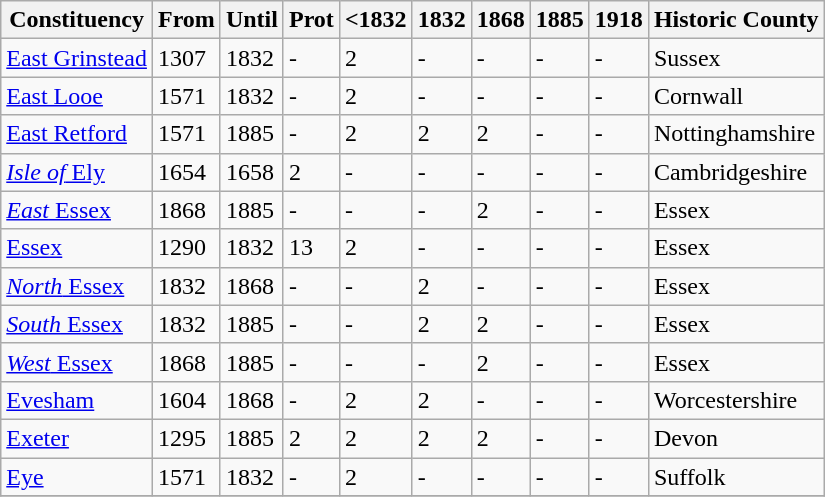<table class="wikitable">
<tr>
<th>Constituency</th>
<th>From</th>
<th>Until</th>
<th>Prot</th>
<th><1832</th>
<th>1832</th>
<th>1868</th>
<th>1885</th>
<th>1918</th>
<th>Historic County</th>
</tr>
<tr>
<td><a href='#'>East Grinstead</a></td>
<td>1307</td>
<td>1832</td>
<td>-</td>
<td>2</td>
<td>-</td>
<td>-</td>
<td>-</td>
<td>-</td>
<td>Sussex</td>
</tr>
<tr>
<td><a href='#'>East Looe</a></td>
<td>1571</td>
<td>1832</td>
<td>-</td>
<td>2</td>
<td>-</td>
<td>-</td>
<td>-</td>
<td>-</td>
<td>Cornwall</td>
</tr>
<tr>
<td><a href='#'>East Retford</a></td>
<td>1571</td>
<td>1885</td>
<td>-</td>
<td>2</td>
<td>2</td>
<td>2</td>
<td>-</td>
<td>-</td>
<td>Nottinghamshire</td>
</tr>
<tr>
<td><a href='#'><em>Isle of</em> Ely</a></td>
<td>1654</td>
<td>1658</td>
<td>2</td>
<td>-</td>
<td>-</td>
<td>-</td>
<td>-</td>
<td>-</td>
<td>Cambridgeshire</td>
</tr>
<tr>
<td><a href='#'><em>East</em> Essex</a></td>
<td>1868</td>
<td>1885</td>
<td>-</td>
<td>-</td>
<td>-</td>
<td>2</td>
<td>-</td>
<td>-</td>
<td>Essex</td>
</tr>
<tr>
<td><a href='#'>Essex</a></td>
<td>1290</td>
<td>1832</td>
<td>13</td>
<td>2</td>
<td>-</td>
<td>-</td>
<td>-</td>
<td>-</td>
<td>Essex</td>
</tr>
<tr>
<td><a href='#'><em>North</em> Essex</a></td>
<td>1832</td>
<td>1868</td>
<td>-</td>
<td>-</td>
<td>2</td>
<td>-</td>
<td>-</td>
<td>-</td>
<td>Essex</td>
</tr>
<tr>
<td><a href='#'><em>South</em> Essex</a></td>
<td>1832</td>
<td>1885</td>
<td>-</td>
<td>-</td>
<td>2</td>
<td>2</td>
<td>-</td>
<td>-</td>
<td>Essex</td>
</tr>
<tr>
<td><a href='#'><em>West</em> Essex</a></td>
<td>1868</td>
<td>1885</td>
<td>-</td>
<td>-</td>
<td>-</td>
<td>2</td>
<td>-</td>
<td>-</td>
<td>Essex</td>
</tr>
<tr>
<td><a href='#'>Evesham</a></td>
<td>1604</td>
<td>1868</td>
<td>-</td>
<td>2</td>
<td>2</td>
<td>-</td>
<td>-</td>
<td>-</td>
<td>Worcestershire</td>
</tr>
<tr>
<td><a href='#'>Exeter</a></td>
<td>1295</td>
<td>1885</td>
<td>2</td>
<td>2</td>
<td>2</td>
<td>2</td>
<td>-</td>
<td>-</td>
<td>Devon</td>
</tr>
<tr>
<td><a href='#'>Eye</a></td>
<td>1571</td>
<td>1832</td>
<td>-</td>
<td>2</td>
<td>-</td>
<td>-</td>
<td>-</td>
<td>-</td>
<td>Suffolk</td>
</tr>
<tr>
</tr>
</table>
